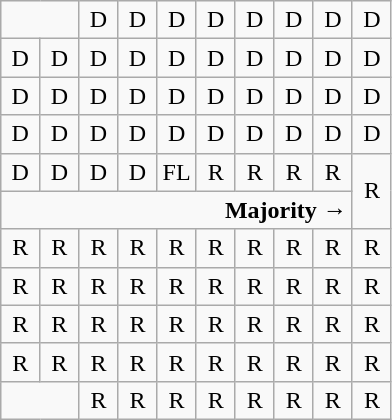<table class="wikitable" style="text-align:center">
<tr>
<td colspan="2"> </td>
<td>D</td>
<td>D</td>
<td>D</td>
<td>D</td>
<td>D</td>
<td>D</td>
<td>D</td>
<td>D</td>
</tr>
<tr>
<td width="10%" >D</td>
<td width="10%" >D</td>
<td width="10%" >D</td>
<td width="10%" >D</td>
<td width="10%" >D</td>
<td width="10%" >D</td>
<td width="10%" >D</td>
<td width="10%" >D</td>
<td width="10%" >D</td>
<td width="10%" >D</td>
</tr>
<tr>
<td>D</td>
<td>D</td>
<td>D<br></td>
<td>D<br></td>
<td>D<br></td>
<td>D<br></td>
<td>D</td>
<td>D</td>
<td>D<br></td>
<td>D<br></td>
</tr>
<tr>
<td>D<br></td>
<td>D<br></td>
<td>D<br></td>
<td>D<br></td>
<td>D<br></td>
<td>D<br></td>
<td>D<br></td>
<td>D<br></td>
<td>D<br></td>
<td>D<br></td>
</tr>
<tr>
<td>D<br></td>
<td>D<br></td>
<td>D<br></td>
<td>D<br></td>
<td>FL<br></td>
<td>R<br></td>
<td>R<br></td>
<td>R<br></td>
<td>R<br></td>
<td rowspan="2" >R<br></td>
</tr>
<tr>
<td colspan="9" align="right"><strong>Majority →</strong></td>
</tr>
<tr>
<td>R</td>
<td>R</td>
<td>R</td>
<td>R<br></td>
<td>R<br></td>
<td>R<br></td>
<td>R<br></td>
<td>R<br></td>
<td>R<br></td>
<td>R<br></td>
</tr>
<tr>
<td>R</td>
<td>R</td>
<td>R</td>
<td>R</td>
<td>R</td>
<td>R</td>
<td>R</td>
<td>R</td>
<td>R</td>
<td>R</td>
</tr>
<tr>
<td>R</td>
<td>R</td>
<td>R</td>
<td>R</td>
<td>R</td>
<td>R</td>
<td>R</td>
<td>R</td>
<td>R</td>
<td>R</td>
</tr>
<tr>
<td>R</td>
<td>R</td>
<td>R</td>
<td>R</td>
<td>R</td>
<td>R</td>
<td>R</td>
<td>R</td>
<td>R</td>
<td>R</td>
</tr>
<tr>
<td colspan="2"></td>
<td>R</td>
<td>R</td>
<td>R</td>
<td>R</td>
<td>R</td>
<td>R</td>
<td>R</td>
<td>R</td>
</tr>
</table>
